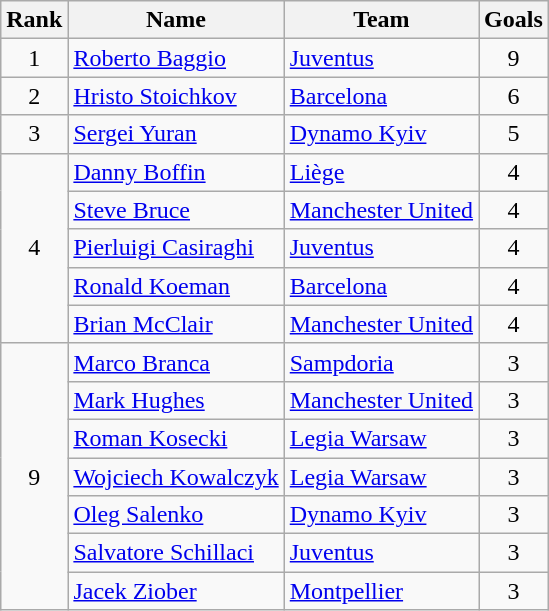<table class="wikitable" style="text-align:center">
<tr>
<th>Rank</th>
<th>Name</th>
<th>Team</th>
<th>Goals</th>
</tr>
<tr>
<td>1</td>
<td align="left"> <a href='#'>Roberto Baggio</a></td>
<td align="left"> <a href='#'>Juventus</a></td>
<td>9</td>
</tr>
<tr>
<td>2</td>
<td align="left"> <a href='#'>Hristo Stoichkov</a></td>
<td align="left"> <a href='#'>Barcelona</a></td>
<td>6</td>
</tr>
<tr>
<td>3</td>
<td align="left"> <a href='#'>Sergei Yuran</a></td>
<td align="left"> <a href='#'>Dynamo Kyiv</a></td>
<td>5</td>
</tr>
<tr>
<td rowspan="5">4</td>
<td align="left"> <a href='#'>Danny Boffin</a></td>
<td align="left"> <a href='#'>Liège</a></td>
<td>4</td>
</tr>
<tr>
<td align="left"> <a href='#'>Steve Bruce</a></td>
<td align="left"> <a href='#'>Manchester United</a></td>
<td>4</td>
</tr>
<tr>
<td align="left"> <a href='#'>Pierluigi Casiraghi</a></td>
<td align="left"> <a href='#'>Juventus</a></td>
<td>4</td>
</tr>
<tr>
<td align="left"> <a href='#'>Ronald Koeman</a></td>
<td align="left"> <a href='#'>Barcelona</a></td>
<td>4</td>
</tr>
<tr>
<td align="left"> <a href='#'>Brian McClair</a></td>
<td align="left"> <a href='#'>Manchester United</a></td>
<td>4</td>
</tr>
<tr>
<td rowspan="7">9</td>
<td align="left"> <a href='#'>Marco Branca</a></td>
<td align="left"> <a href='#'>Sampdoria</a></td>
<td>3</td>
</tr>
<tr>
<td align="left"> <a href='#'>Mark Hughes</a></td>
<td align="left"> <a href='#'>Manchester United</a></td>
<td>3</td>
</tr>
<tr>
<td align="left"> <a href='#'>Roman Kosecki</a></td>
<td align="left"> <a href='#'>Legia Warsaw</a></td>
<td>3</td>
</tr>
<tr>
<td align="left"> <a href='#'>Wojciech Kowalczyk</a></td>
<td align="left"> <a href='#'>Legia Warsaw</a></td>
<td>3</td>
</tr>
<tr>
<td align="left"> <a href='#'>Oleg Salenko</a></td>
<td align="left"> <a href='#'>Dynamo Kyiv</a></td>
<td>3</td>
</tr>
<tr>
<td align="left"> <a href='#'>Salvatore Schillaci</a></td>
<td align="left"> <a href='#'>Juventus</a></td>
<td>3</td>
</tr>
<tr>
<td align="left"> <a href='#'>Jacek Ziober</a></td>
<td align="left"> <a href='#'>Montpellier</a></td>
<td>3</td>
</tr>
</table>
